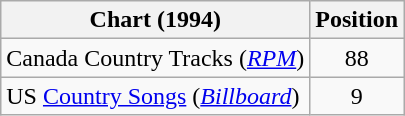<table class="wikitable sortable">
<tr>
<th scope="col">Chart (1994)</th>
<th scope="col">Position</th>
</tr>
<tr>
<td>Canada Country Tracks (<em><a href='#'>RPM</a></em>)</td>
<td align="center">88</td>
</tr>
<tr>
<td>US <a href='#'>Country Songs</a> (<em><a href='#'>Billboard</a></em>)</td>
<td align="center">9</td>
</tr>
</table>
